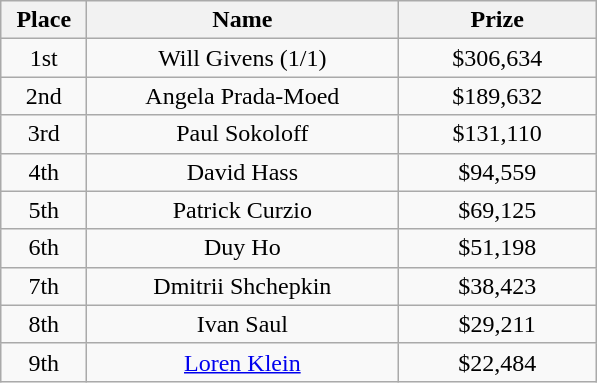<table class="wikitable">
<tr>
<th width="50">Place</th>
<th width="200">Name</th>
<th width="125">Prize</th>
</tr>
<tr>
<td align = "center">1st</td>
<td align = "center">Will Givens (1/1)</td>
<td align = "center">$306,634</td>
</tr>
<tr>
<td align = "center">2nd</td>
<td align = "center">Angela Prada-Moed</td>
<td align = "center">$189,632</td>
</tr>
<tr>
<td align = "center">3rd</td>
<td align = "center">Paul Sokoloff</td>
<td align = "center">$131,110</td>
</tr>
<tr>
<td align = "center">4th</td>
<td align = "center">David Hass</td>
<td align = "center">$94,559</td>
</tr>
<tr>
<td align = "center">5th</td>
<td align = "center">Patrick Curzio</td>
<td align = "center">$69,125</td>
</tr>
<tr>
<td align = "center">6th</td>
<td align = "center">Duy Ho</td>
<td align = "center">$51,198</td>
</tr>
<tr>
<td align = "center">7th</td>
<td align = "center">Dmitrii Shchepkin</td>
<td align = "center">$38,423</td>
</tr>
<tr>
<td align = "center">8th</td>
<td align = "center">Ivan Saul</td>
<td align = "center">$29,211</td>
</tr>
<tr>
<td align = "center">9th</td>
<td align = "center"><a href='#'>Loren Klein</a></td>
<td align = "center">$22,484</td>
</tr>
</table>
